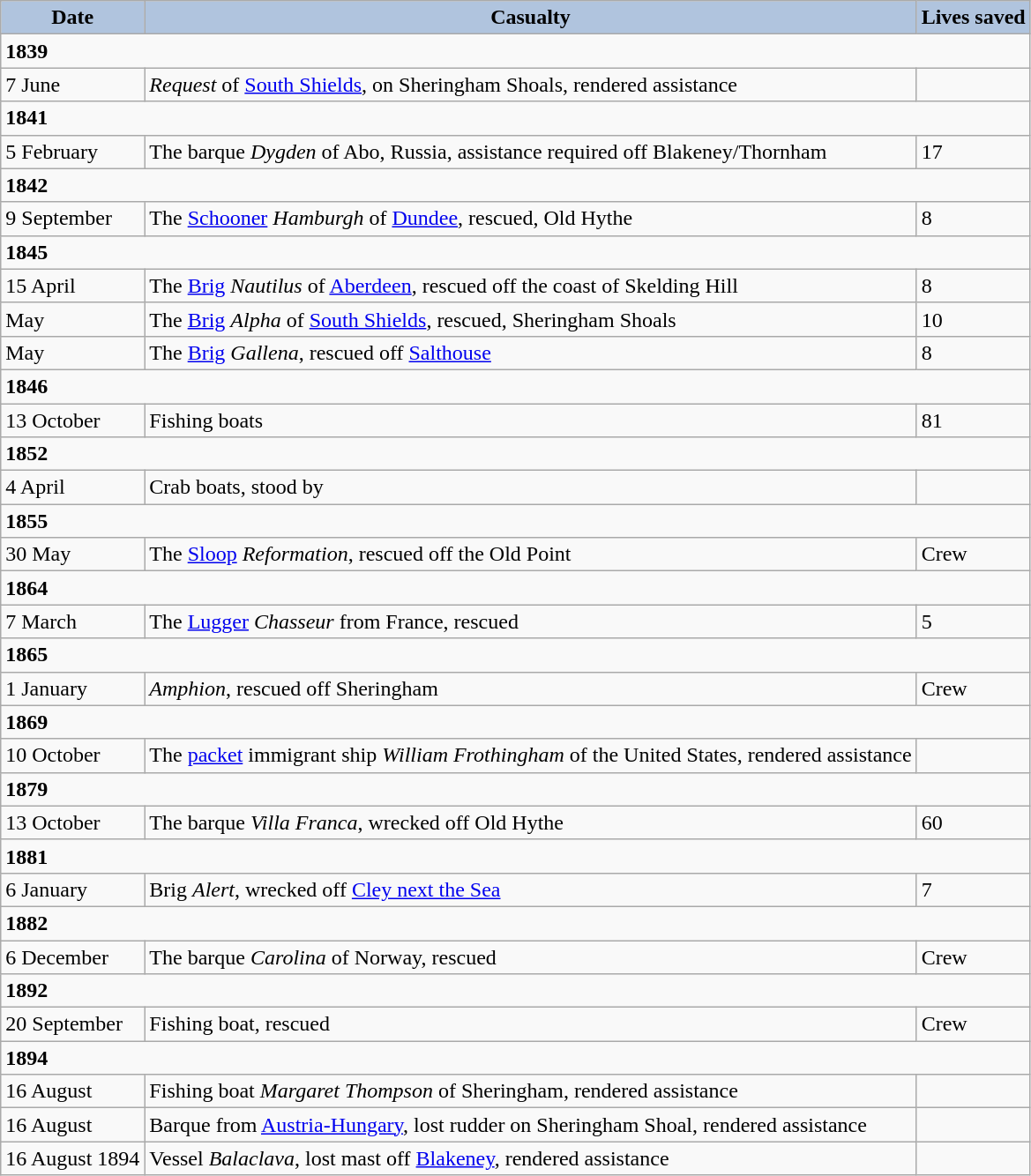<table class="wikitable">
<tr>
<th style="text-align: center; background: LightSteelBlue">Date</th>
<th style="text-align: center; background: LightSteelBlue">Casualty</th>
<th style="text-align: center; background: LightSteelBlue">Lives saved</th>
</tr>
<tr>
<td colspan="3"><strong>1839</strong></td>
</tr>
<tr>
<td>7 June</td>
<td><em>Request</em> of <a href='#'>South Shields</a>, on Sheringham Shoals, rendered assistance</td>
<td></td>
</tr>
<tr>
<td colspan="3"><strong>1841</strong></td>
</tr>
<tr>
<td>5 February</td>
<td>The barque <em>Dygden</em> of Abo, Russia, assistance required off Blakeney/Thornham</td>
<td>17</td>
</tr>
<tr>
<td colspan="3"><strong>1842</strong></td>
</tr>
<tr>
<td>9 September</td>
<td>The <a href='#'>Schooner</a> <em>Hamburgh</em>  of <a href='#'>Dundee</a>, rescued, Old Hythe</td>
<td>8</td>
</tr>
<tr>
<td colspan="3"><strong>1845</strong></td>
</tr>
<tr>
<td>15 April</td>
<td>The <a href='#'>Brig</a> <em>Nautilus</em> of <a href='#'>Aberdeen</a>, rescued off the coast of Skelding Hill</td>
<td>8</td>
</tr>
<tr>
<td>May</td>
<td>The <a href='#'>Brig</a> <em>Alpha</em> of <a href='#'>South Shields</a>, rescued, Sheringham Shoals</td>
<td>10</td>
</tr>
<tr>
<td>May</td>
<td>The <a href='#'>Brig</a> <em>Gallena</em>, rescued off <a href='#'>Salthouse</a></td>
<td>8</td>
</tr>
<tr>
<td colspan="3"><strong>1846</strong></td>
</tr>
<tr>
<td>13 October</td>
<td>Fishing boats</td>
<td>81</td>
</tr>
<tr>
<td colspan="3"><strong>1852</strong></td>
</tr>
<tr>
<td>4 April</td>
<td>Crab boats, stood by</td>
<td></td>
</tr>
<tr>
<td colspan="3"><strong>1855</strong></td>
</tr>
<tr>
<td>30 May</td>
<td>The <a href='#'>Sloop</a> <em>Reformation</em>, rescued off the Old Point</td>
<td>Crew</td>
</tr>
<tr>
<td colspan="3"><strong>1864</strong></td>
</tr>
<tr>
<td>7 March</td>
<td>The <a href='#'>Lugger</a>  <em>Chasseur</em> from France, rescued</td>
<td>5</td>
</tr>
<tr>
<td colspan="3"><strong>1865</strong></td>
</tr>
<tr>
<td>1 January</td>
<td><em>Amphion</em>, rescued off Sheringham</td>
<td>Crew</td>
</tr>
<tr>
<td colspan="3"><strong>1869</strong></td>
</tr>
<tr>
<td>10 October</td>
<td>The <a href='#'>packet</a> immigrant ship <em>William Frothingham</em> of the United States, rendered assistance</td>
<td></td>
</tr>
<tr>
<td colspan="3"><strong>1879</strong></td>
</tr>
<tr>
<td>13 October</td>
<td>The barque <em>Villa Franca</em>, wrecked off Old Hythe</td>
<td>60</td>
</tr>
<tr>
<td colspan="3"><strong>1881</strong></td>
</tr>
<tr>
<td>6 January</td>
<td>Brig <em>Alert</em>, wrecked off <a href='#'>Cley next the Sea</a></td>
<td>7</td>
</tr>
<tr>
<td colspan="3"><strong>1882</strong></td>
</tr>
<tr>
<td>6 December</td>
<td>The barque <em>Carolina</em> of Norway, rescued</td>
<td>Crew</td>
</tr>
<tr>
<td colspan="3"><strong>1892</strong></td>
</tr>
<tr>
<td>20 September</td>
<td>Fishing boat, rescued</td>
<td>Crew</td>
</tr>
<tr>
<td colspan="3"><strong>1894</strong></td>
</tr>
<tr>
<td>16 August</td>
<td>Fishing boat <em>Margaret Thompson</em> of Sheringham, rendered assistance</td>
<td></td>
</tr>
<tr>
<td>16 August</td>
<td>Barque from <a href='#'>Austria-Hungary</a>, lost rudder on Sheringham Shoal, rendered assistance</td>
<td></td>
</tr>
<tr>
<td>16 August 1894</td>
<td>Vessel <em>Balaclava</em>, lost mast off <a href='#'>Blakeney</a>, rendered assistance</td>
<td></td>
</tr>
</table>
